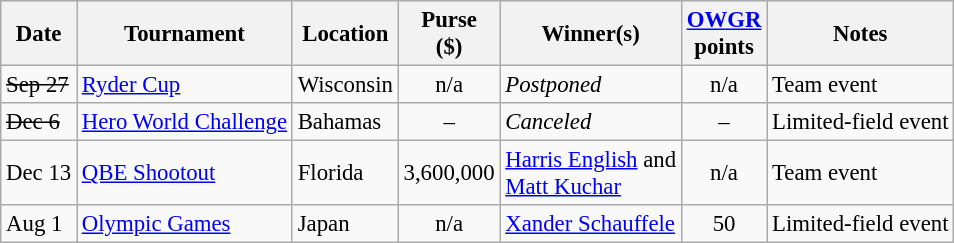<table class="wikitable" style="font-size:95%">
<tr>
<th>Date</th>
<th>Tournament</th>
<th>Location</th>
<th>Purse<br>($)</th>
<th>Winner(s)</th>
<th><a href='#'>OWGR</a><br>points</th>
<th>Notes</th>
</tr>
<tr>
<td><s>Sep 27</s></td>
<td><a href='#'>Ryder Cup</a></td>
<td>Wisconsin</td>
<td align="center">n/a</td>
<td><em>Postponed</em></td>
<td align=center>n/a</td>
<td>Team event</td>
</tr>
<tr>
<td><s>Dec 6</s></td>
<td><a href='#'>Hero World Challenge</a></td>
<td>Bahamas</td>
<td align=center>–</td>
<td><em>Canceled</em></td>
<td align=center>–</td>
<td>Limited-field event</td>
</tr>
<tr>
<td>Dec 13</td>
<td><a href='#'>QBE Shootout</a></td>
<td>Florida</td>
<td align=right>3,600,000</td>
<td> <a href='#'>Harris English</a> and<br> <a href='#'>Matt Kuchar</a></td>
<td align=center>n/a</td>
<td>Team event</td>
</tr>
<tr>
<td>Aug 1</td>
<td><a href='#'>Olympic Games</a></td>
<td>Japan</td>
<td align=center>n/a</td>
<td> <a href='#'>Xander Schauffele</a></td>
<td align=center>50</td>
<td>Limited-field event</td>
</tr>
</table>
